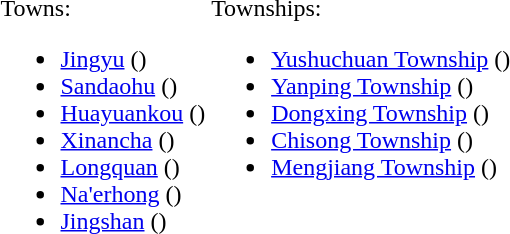<table>
<tr>
<td valign=top><br>Towns:<ul><li><a href='#'>Jingyu</a> ()</li><li><a href='#'>Sandaohu</a> ()</li><li><a href='#'>Huayuankou</a> ()</li><li><a href='#'>Xinancha</a> ()</li><li><a href='#'>Longquan</a> ()</li><li><a href='#'>Na'erhong</a> ()</li><li><a href='#'>Jingshan</a> ()</li></ul></td>
<td valign=top><br>Townships:<ul><li><a href='#'>Yushuchuan Township</a> ()</li><li><a href='#'>Yanping Township</a> ()</li><li><a href='#'>Dongxing Township</a> ()</li><li><a href='#'>Chisong Township</a> ()</li><li><a href='#'>Mengjiang Township</a> ()</li></ul></td>
</tr>
</table>
